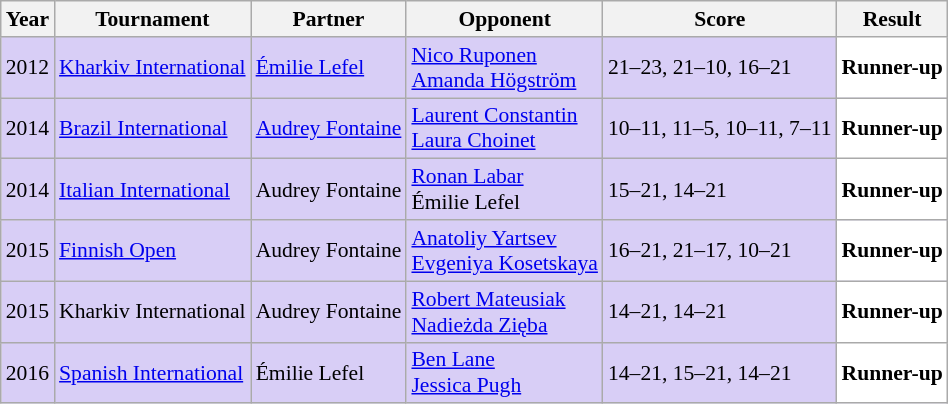<table class="sortable wikitable" style="font-size: 90%;">
<tr>
<th>Year</th>
<th>Tournament</th>
<th>Partner</th>
<th>Opponent</th>
<th>Score</th>
<th>Result</th>
</tr>
<tr style="background:#D8CEF6">
<td align="center">2012</td>
<td align="left"><a href='#'>Kharkiv International</a></td>
<td align="left"> <a href='#'>Émilie Lefel</a></td>
<td align="left"> <a href='#'>Nico Ruponen</a><br> <a href='#'>Amanda Högström</a></td>
<td align="left">21–23, 21–10, 16–21</td>
<td style="text-align:left; background:white"> <strong>Runner-up</strong></td>
</tr>
<tr style="background:#D8CEF6">
<td align="center">2014</td>
<td align="left"><a href='#'>Brazil International</a></td>
<td align="left"> <a href='#'>Audrey Fontaine</a></td>
<td align="left"> <a href='#'>Laurent Constantin</a><br> <a href='#'>Laura Choinet</a></td>
<td align="left">10–11, 11–5, 10–11, 7–11</td>
<td style="text-align:left; background:white"> <strong>Runner-up</strong></td>
</tr>
<tr style="background:#D8CEF6">
<td align="center">2014</td>
<td align="left"><a href='#'>Italian International</a></td>
<td align="left"> Audrey Fontaine</td>
<td align="left"> <a href='#'>Ronan Labar</a><br> Émilie Lefel</td>
<td align="left">15–21, 14–21</td>
<td style="text-align:left; background:white"> <strong>Runner-up</strong></td>
</tr>
<tr style="background:#D8CEF6">
<td align="center">2015</td>
<td align="left"><a href='#'>Finnish Open</a></td>
<td align="left"> Audrey Fontaine</td>
<td align="left"> <a href='#'>Anatoliy Yartsev</a><br> <a href='#'>Evgeniya Kosetskaya</a></td>
<td align="left">16–21, 21–17, 10–21</td>
<td style="text-align:left; background:white"> <strong>Runner-up</strong></td>
</tr>
<tr style="background:#D8CEF6">
<td align="center">2015</td>
<td align="left">Kharkiv International</td>
<td align="left"> Audrey Fontaine</td>
<td align="left"> <a href='#'>Robert Mateusiak</a><br> <a href='#'>Nadieżda Zięba</a></td>
<td align="left">14–21, 14–21</td>
<td style="text-align:left; background:white"> <strong>Runner-up</strong></td>
</tr>
<tr style="background:#D8CEF6">
<td align="center">2016</td>
<td align="left"><a href='#'>Spanish International</a></td>
<td align="left"> Émilie Lefel</td>
<td align="left"> <a href='#'>Ben Lane</a><br> <a href='#'>Jessica Pugh</a></td>
<td align="left">14–21, 15–21, 14–21</td>
<td style="text-align:left; background:white"> <strong>Runner-up</strong></td>
</tr>
</table>
